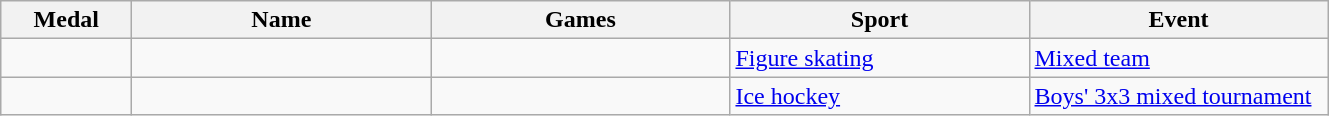<table class="wikitable sortable">
<tr>
<th style="width:5em">Medal</th>
<th style="width:12em">Name</th>
<th style="width:12em">Games</th>
<th style="width:12em">Sport</th>
<th style="width:12em">Event</th>
</tr>
<tr>
<td></td>
<td><br></td>
<td></td>
<td> <a href='#'>Figure skating</a></td>
<td><a href='#'>Mixed team</a></td>
</tr>
<tr>
<td></td>
<td></td>
<td></td>
<td> <a href='#'>Ice hockey</a></td>
<td><a href='#'>Boys' 3x3 mixed tournament</a></td>
</tr>
</table>
